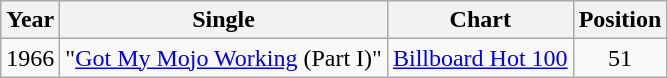<table class="wikitable">
<tr>
<th>Year</th>
<th>Single</th>
<th>Chart</th>
<th>Position</th>
</tr>
<tr>
<td>1966</td>
<td>"<a href='#'>Got My Mojo Working</a> (Part I)"</td>
<td><a href='#'>Billboard Hot 100</a></td>
<td style="text-align:center;">51</td>
</tr>
</table>
